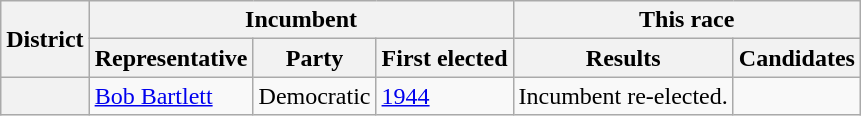<table class=wikitable>
<tr>
<th rowspan=2>District</th>
<th colspan=3>Incumbent</th>
<th colspan=2>This race</th>
</tr>
<tr>
<th>Representative</th>
<th>Party</th>
<th>First elected</th>
<th>Results</th>
<th>Candidates</th>
</tr>
<tr>
<th></th>
<td><a href='#'>Bob Bartlett</a></td>
<td>Democratic</td>
<td><a href='#'>1944</a></td>
<td>Incumbent re-elected.</td>
<td nowrap></td>
</tr>
</table>
